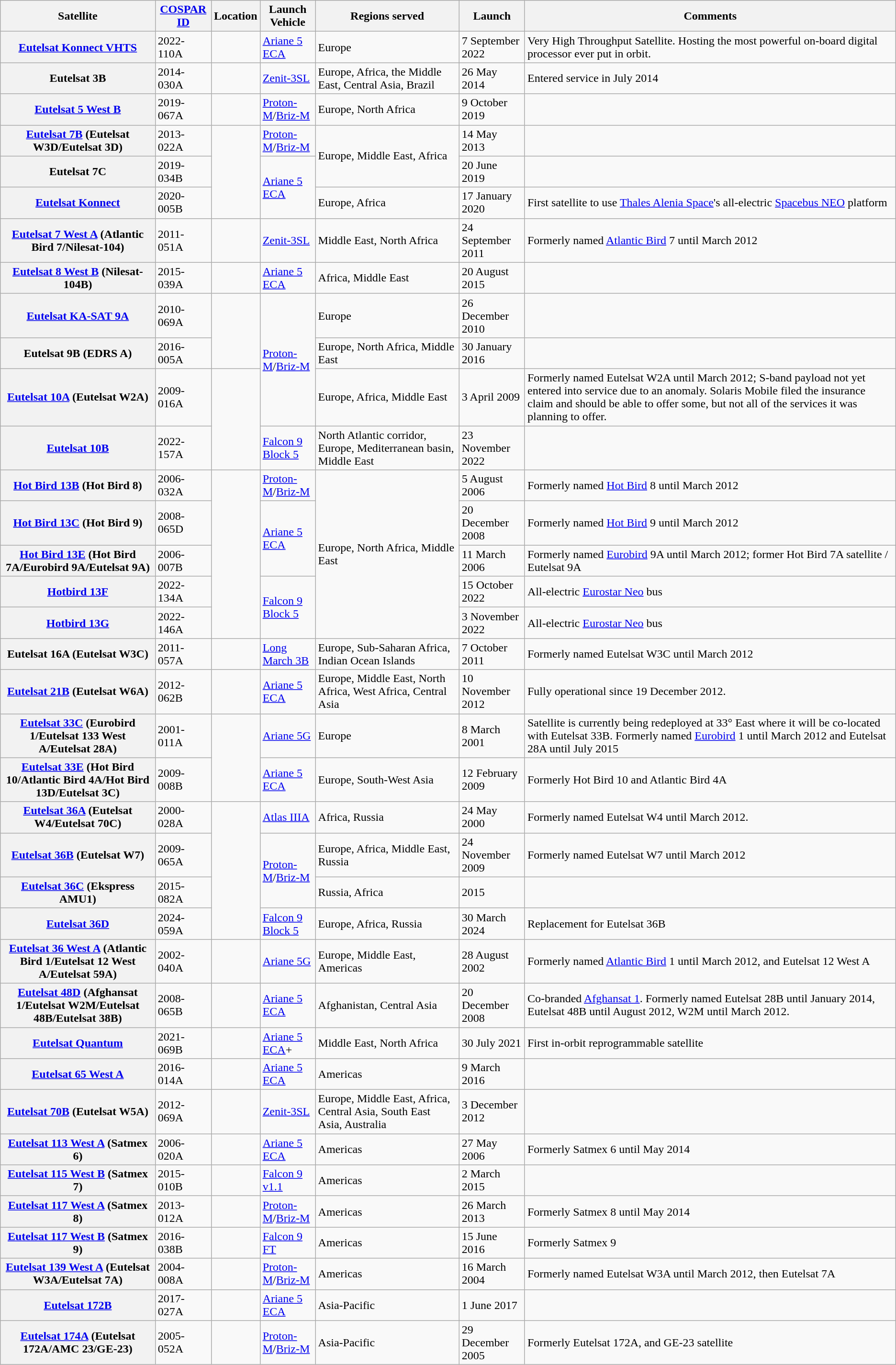<table class="wikitable sortable" style="text-align:left;">
<tr>
<th>Satellite</th>
<th><a href='#'>COSPAR ID</a></th>
<th data-sort-type="number">Location</th>
<th>Launch Vehicle</th>
<th>Regions served</th>
<th>Launch</th>
<th>Comments</th>
</tr>
<tr>
<th><a href='#'>Eutelsat Konnect VHTS</a></th>
<td>2022-110A</td>
<td></td>
<td><a href='#'>Ariane 5 ECA</a></td>
<td>Europe</td>
<td>7 September 2022</td>
<td>Very High Throughput Satellite. Hosting the most powerful on-board digital processor ever put in orbit.</td>
</tr>
<tr>
<th>Eutelsat 3B</th>
<td>2014-030A</td>
<td></td>
<td><a href='#'>Zenit-3SL</a></td>
<td>Europe, Africa, the Middle East, Central Asia, Brazil</td>
<td>26 May 2014</td>
<td>Entered service in July 2014</td>
</tr>
<tr>
<th><a href='#'>Eutelsat 5 West B</a></th>
<td>2019-067A</td>
<td></td>
<td><a href='#'>Proton-M</a>/<a href='#'>Briz-M</a></td>
<td>Europe, North Africa</td>
<td>9 October 2019</td>
<td></td>
</tr>
<tr>
<th><a href='#'>Eutelsat 7B</a> (Eutelsat W3D/Eutelsat 3D)</th>
<td>2013-022A</td>
<td rowspan="3"></td>
<td><a href='#'>Proton-M</a>/<a href='#'>Briz-M</a></td>
<td rowspan="2">Europe, Middle East, Africa</td>
<td>14 May 2013</td>
<td></td>
</tr>
<tr>
<th>Eutelsat 7C</th>
<td>2019-034B</td>
<td rowspan="2"><a href='#'>Ariane 5 ECA</a></td>
<td>20 June 2019</td>
<td></td>
</tr>
<tr>
<th><a href='#'>Eutelsat Konnect</a></th>
<td>2020-005B</td>
<td>Europe, Africa</td>
<td>17 January 2020</td>
<td>First satellite to use <a href='#'>Thales Alenia Space</a>'s all-electric <a href='#'>Spacebus NEO</a> platform</td>
</tr>
<tr>
<th><a href='#'>Eutelsat 7 West A</a> (Atlantic Bird 7/Nilesat-104)</th>
<td>2011-051A</td>
<td></td>
<td><a href='#'>Zenit-3SL</a></td>
<td>Middle East, North Africa</td>
<td>24 September 2011</td>
<td>Formerly named <a href='#'>Atlantic Bird</a> 7 until March 2012</td>
</tr>
<tr>
<th><a href='#'>Eutelsat 8 West B</a> (Nilesat-104B)</th>
<td>2015-039A</td>
<td></td>
<td><a href='#'>Ariane 5 ECA</a></td>
<td>Africa, Middle East</td>
<td>20 August 2015</td>
<td></td>
</tr>
<tr>
<th><a href='#'>Eutelsat KA-SAT 9A</a></th>
<td>2010-069A</td>
<td rowspan="2"></td>
<td rowspan="3"><a href='#'>Proton-M</a>/<a href='#'>Briz-M</a></td>
<td>Europe</td>
<td>26 December 2010</td>
<td></td>
</tr>
<tr>
<th>Eutelsat 9B (EDRS A)</th>
<td>2016-005A</td>
<td>Europe, North Africa, Middle East</td>
<td>30 January 2016</td>
<td></td>
</tr>
<tr>
<th><a href='#'>Eutelsat 10A</a> (Eutelsat W2A)</th>
<td>2009-016A</td>
<td rowspan="2"></td>
<td>Europe, Africa, Middle East</td>
<td>3 April 2009</td>
<td>Formerly named Eutelsat W2A until March 2012; S-band payload not yet entered into service due to an anomaly. Solaris Mobile filed the insurance claim and should be able to offer some, but not all of the services it was planning to offer.</td>
</tr>
<tr>
<th><a href='#'>Eutelsat 10B</a></th>
<td>2022-157A</td>
<td><a href='#'>Falcon 9 Block 5</a></td>
<td>North Atlantic corridor, Europe, Mediterranean basin, Middle East</td>
<td>23 November 2022</td>
<td></td>
</tr>
<tr>
<th><a href='#'>Hot Bird 13B</a> (Hot Bird 8)</th>
<td>2006-032A</td>
<td rowspan="5"></td>
<td><a href='#'>Proton-M</a>/<a href='#'>Briz-M</a></td>
<td rowspan="5">Europe, North Africa, Middle East</td>
<td>5 August 2006</td>
<td>Formerly named <a href='#'>Hot Bird</a> 8 until March 2012</td>
</tr>
<tr>
<th><a href='#'>Hot Bird 13C</a> (Hot Bird 9)</th>
<td>2008-065D</td>
<td rowspan="2"><a href='#'>Ariane 5 ECA</a></td>
<td>20 December 2008</td>
<td>Formerly named <a href='#'>Hot Bird</a> 9 until March 2012</td>
</tr>
<tr>
<th><a href='#'>Hot Bird 13E</a> (Hot Bird 7A/Eurobird 9A/Eutelsat 9A)</th>
<td>2006-007B</td>
<td>11 March 2006</td>
<td>Formerly named <a href='#'>Eurobird</a> 9A until March 2012; former Hot Bird 7A satellite / Eutelsat 9A</td>
</tr>
<tr>
<th><a href='#'>Hotbird 13F</a></th>
<td>2022-134A</td>
<td rowspan="2"><a href='#'>Falcon 9 Block 5</a></td>
<td>15 October 2022</td>
<td>All-electric <a href='#'>Eurostar Neo</a> bus</td>
</tr>
<tr>
<th><a href='#'>Hotbird 13G</a></th>
<td>2022-146A</td>
<td>3 November 2022</td>
<td>All-electric <a href='#'>Eurostar Neo</a> bus</td>
</tr>
<tr>
<th>Eutelsat 16A (Eutelsat W3C)</th>
<td>2011-057A</td>
<td></td>
<td><a href='#'>Long March 3B</a></td>
<td>Europe, Sub-Saharan Africa, Indian Ocean Islands</td>
<td>7 October 2011</td>
<td>Formerly named Eutelsat W3C until March 2012</td>
</tr>
<tr>
<th><a href='#'>Eutelsat 21B</a> (Eutelsat W6A)</th>
<td>2012-062B</td>
<td></td>
<td><a href='#'>Ariane 5 ECA</a></td>
<td>Europe, Middle East, North Africa, West Africa, Central Asia</td>
<td>10 November 2012</td>
<td>Fully operational since 19 December 2012.</td>
</tr>
<tr>
<th><a href='#'>Eutelsat 33C</a> (Eurobird 1/Eutelsat 133 West A/Eutelsat 28A)</th>
<td>2001-011A</td>
<td rowspan="2"></td>
<td><a href='#'>Ariane 5G</a></td>
<td>Europe</td>
<td>8 March 2001</td>
<td>Satellite is currently being redeployed at 33° East where it will be co-located with Eutelsat 33B. Formerly named <a href='#'>Eurobird</a> 1 until March 2012 and Eutelsat 28A until July 2015</td>
</tr>
<tr>
<th><a href='#'>Eutelsat 33E</a> (Hot Bird 10/Atlantic Bird 4A/Hot Bird 13D/Eutelsat 3C)</th>
<td>2009-008B</td>
<td><a href='#'>Ariane 5 ECA</a></td>
<td>Europe, South-West Asia</td>
<td>12 February 2009</td>
<td>Formerly Hot Bird 10 and Atlantic Bird 4A</td>
</tr>
<tr>
<th><a href='#'>Eutelsat 36A</a> (Eutelsat W4/Eutelsat 70C)</th>
<td>2000-028A</td>
<td rowspan="4"></td>
<td><a href='#'>Atlas IIIA</a></td>
<td>Africa, Russia</td>
<td>24 May 2000</td>
<td>Formerly named Eutelsat W4 until March 2012.</td>
</tr>
<tr>
<th><a href='#'>Eutelsat 36B</a> (Eutelsat W7)</th>
<td>2009-065A</td>
<td rowspan="2"><a href='#'>Proton-M</a>/<a href='#'>Briz-M</a></td>
<td>Europe, Africa, Middle East, Russia</td>
<td>24 November 2009</td>
<td>Formerly named Eutelsat W7 until March 2012</td>
</tr>
<tr>
<th><a href='#'>Eutelsat 36C</a> (Ekspress AMU1)</th>
<td>2015-082A</td>
<td>Russia, Africa</td>
<td>2015</td>
<td></td>
</tr>
<tr>
<th><a href='#'>Eutelsat 36D</a></th>
<td>2024-059A</td>
<td><a href='#'>Falcon 9 Block 5</a></td>
<td>Europe, Africa, Russia</td>
<td>30 March 2024</td>
<td>Replacement for Eutelsat 36B</td>
</tr>
<tr>
<th><a href='#'>Eutelsat 36 West A</a> (Atlantic Bird 1/Eutelsat 12 West A/Eutelsat 59A)</th>
<td>2002-040A</td>
<td></td>
<td><a href='#'>Ariane 5G</a></td>
<td>Europe, Middle East, Americas</td>
<td>28 August 2002</td>
<td>Formerly named <a href='#'>Atlantic Bird</a> 1 until March 2012, and Eutelsat 12 West A</td>
</tr>
<tr>
<th><a href='#'>Eutelsat 48D</a> (Afghansat 1/Eutelsat W2M/Eutelsat 48B/Eutelsat 38B)</th>
<td>2008-065B</td>
<td></td>
<td><a href='#'>Ariane 5 ECA</a></td>
<td>Afghanistan, Central Asia</td>
<td>20 December 2008</td>
<td>Co-branded <a href='#'>Afghansat 1</a>. Formerly named Eutelsat 28B until January 2014, Eutelsat 48B until August 2012, W2M until March 2012.</td>
</tr>
<tr>
<th><a href='#'>Eutelsat Quantum</a></th>
<td>2021-069B</td>
<td></td>
<td><a href='#'>Ariane 5 ECA</a>+</td>
<td>Middle East, North Africa</td>
<td>30 July 2021</td>
<td>First in-orbit reprogrammable satellite</td>
</tr>
<tr>
<th><a href='#'>Eutelsat 65 West A</a></th>
<td>2016-014A</td>
<td></td>
<td><a href='#'>Ariane 5 ECA</a></td>
<td>Americas</td>
<td>9 March 2016</td>
<td></td>
</tr>
<tr>
<th><a href='#'>Eutelsat 70B</a> (Eutelsat W5A)</th>
<td>2012-069A</td>
<td></td>
<td><a href='#'>Zenit-3SL</a></td>
<td>Europe, Middle East, Africa, Central Asia, South East Asia, Australia</td>
<td>3 December 2012</td>
<td></td>
</tr>
<tr>
<th><a href='#'>Eutelsat 113 West A</a> (Satmex 6)</th>
<td>2006-020A</td>
<td></td>
<td><a href='#'>Ariane 5 ECA</a></td>
<td>Americas</td>
<td>27 May 2006</td>
<td>Formerly Satmex 6 until May 2014</td>
</tr>
<tr>
<th><a href='#'>Eutelsat 115 West B</a> (Satmex 7)</th>
<td>2015-010B</td>
<td></td>
<td><a href='#'>Falcon 9 v1.1</a></td>
<td>Americas</td>
<td>2 March 2015</td>
<td></td>
</tr>
<tr>
<th><a href='#'>Eutelsat 117 West A</a> (Satmex 8)</th>
<td>2013-012A</td>
<td></td>
<td><a href='#'>Proton-M</a>/<a href='#'>Briz-M</a></td>
<td>Americas</td>
<td>26 March 2013</td>
<td>Formerly Satmex 8 until May 2014</td>
</tr>
<tr>
<th><a href='#'>Eutelsat 117 West B</a> (Satmex 9)</th>
<td>2016-038B</td>
<td></td>
<td><a href='#'>Falcon 9 FT</a></td>
<td>Americas</td>
<td>15 June 2016</td>
<td>Formerly Satmex 9</td>
</tr>
<tr>
<th><a href='#'>Eutelsat 139 West A</a> (Eutelsat W3A/Eutelsat 7A)</th>
<td>2004-008A</td>
<td></td>
<td><a href='#'>Proton-M</a>/<a href='#'>Briz-M</a></td>
<td>Americas</td>
<td>16 March 2004</td>
<td>Formerly named Eutelsat W3A until March 2012, then Eutelsat 7A</td>
</tr>
<tr>
<th><a href='#'>Eutelsat 172B</a></th>
<td>2017-027A</td>
<td></td>
<td><a href='#'>Ariane 5 ECA</a></td>
<td>Asia-Pacific</td>
<td>1 June 2017</td>
<td></td>
</tr>
<tr>
<th><a href='#'>Eutelsat 174A</a> (Eutelsat 172A/AMC 23/GE-23)</th>
<td>2005-052A</td>
<td></td>
<td><a href='#'>Proton-M</a>/<a href='#'>Briz-M</a></td>
<td>Asia-Pacific</td>
<td>29 December 2005</td>
<td>Formerly Eutelsat 172A, and GE-23 satellite</td>
</tr>
</table>
